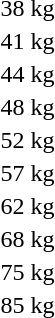<table>
<tr>
<td>38 kg</td>
<td></td>
<td></td>
<td></td>
</tr>
<tr>
<td>41 kg</td>
<td></td>
<td></td>
<td></td>
</tr>
<tr>
<td>44 kg</td>
<td></td>
<td></td>
<td></td>
</tr>
<tr>
<td>48 kg</td>
<td></td>
<td></td>
<td></td>
</tr>
<tr>
<td>52 kg</td>
<td></td>
<td></td>
<td></td>
</tr>
<tr>
<td>57 kg</td>
<td></td>
<td></td>
<td></td>
</tr>
<tr>
<td>62 kg</td>
<td></td>
<td></td>
<td></td>
</tr>
<tr>
<td>68 kg</td>
<td></td>
<td></td>
<td></td>
</tr>
<tr>
<td>75 kg</td>
<td></td>
<td></td>
<td></td>
</tr>
<tr>
<td>85 kg</td>
<td></td>
<td></td>
<td></td>
</tr>
</table>
